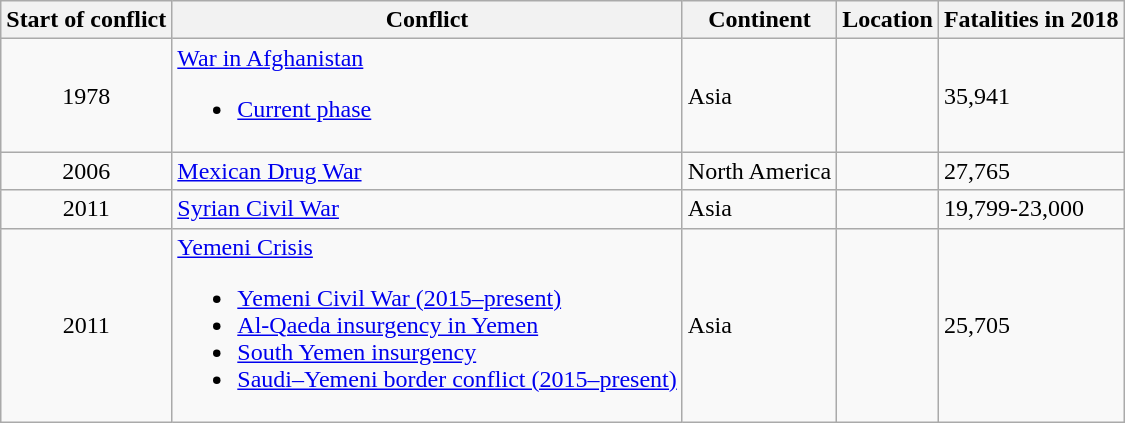<table class="wikitable sortable">
<tr>
<th>Start of conflict</th>
<th>Conflict</th>
<th>Continent</th>
<th>Location</th>
<th data-sort-type="number">Fatalities in 2018</th>
</tr>
<tr>
<td align=center>1978</td>
<td><a href='#'>War in Afghanistan</a><br><ul><li><a href='#'>Current phase</a></li></ul></td>
<td>Asia</td>
<td></td>
<td> 35,941</td>
</tr>
<tr>
<td align=center>2006</td>
<td><a href='#'>Mexican Drug War</a></td>
<td>North America</td>
<td></td>
<td> 27,765</td>
</tr>
<tr>
<td align=center>2011</td>
<td><a href='#'>Syrian Civil War</a></td>
<td>Asia</td>
<td></td>
<td> 19,799-23,000</td>
</tr>
<tr>
<td align=center>2011</td>
<td><a href='#'>Yemeni Crisis</a><br><ul><li><a href='#'>Yemeni Civil War (2015–present)</a></li><li><a href='#'>Al-Qaeda insurgency in Yemen</a></li><li><a href='#'>South Yemen insurgency</a></li><li><a href='#'>Saudi–Yemeni border conflict (2015–present)</a></li></ul></td>
<td>Asia</td>
<td><br></td>
<td> 25,705</td>
</tr>
</table>
